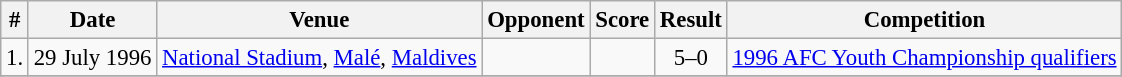<table class="wikitable" style="font-size:95%">
<tr>
<th>#</th>
<th>Date</th>
<th>Venue</th>
<th>Opponent</th>
<th>Score</th>
<th>Result</th>
<th>Competition</th>
</tr>
<tr>
<td>1.</td>
<td>29 July 1996</td>
<td><a href='#'>National Stadium</a>, <a href='#'>Malé</a>, <a href='#'>Maldives</a></td>
<td></td>
<td style="text-align:center;"></td>
<td style="text-align:center;">5–0</td>
<td><a href='#'>1996 AFC Youth Championship qualifiers</a></td>
</tr>
<tr>
</tr>
</table>
